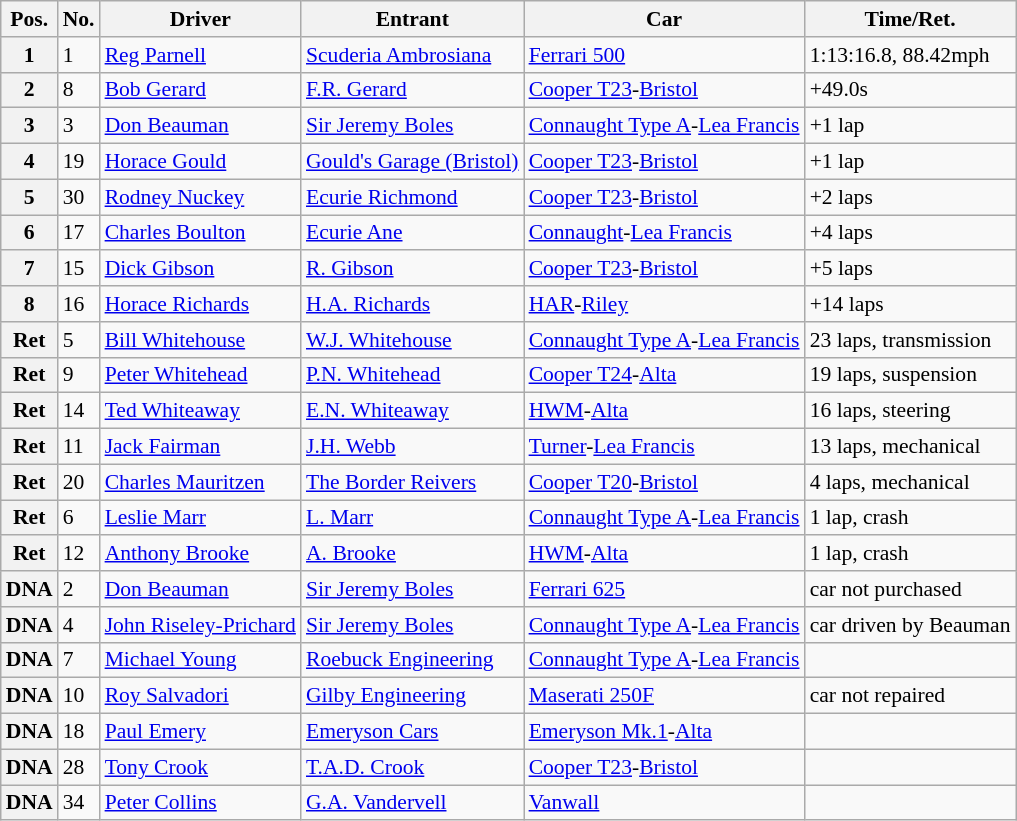<table class="wikitable" style="font-size: 90%;">
<tr>
<th>Pos.</th>
<th>No.</th>
<th>Driver</th>
<th>Entrant</th>
<th>Car</th>
<th>Time/Ret.</th>
</tr>
<tr>
<th>1</th>
<td>1</td>
<td> <a href='#'>Reg Parnell</a></td>
<td><a href='#'>Scuderia Ambrosiana</a></td>
<td><a href='#'>Ferrari 500</a></td>
<td>1:13:16.8, 88.42mph</td>
</tr>
<tr>
<th>2</th>
<td>8</td>
<td> <a href='#'>Bob Gerard</a></td>
<td><a href='#'>F.R. Gerard</a></td>
<td><a href='#'>Cooper T23</a>-<a href='#'>Bristol</a></td>
<td>+49.0s</td>
</tr>
<tr>
<th>3</th>
<td>3</td>
<td> <a href='#'>Don Beauman</a></td>
<td><a href='#'>Sir Jeremy Boles</a></td>
<td><a href='#'>Connaught Type A</a>-<a href='#'>Lea Francis</a></td>
<td>+1 lap</td>
</tr>
<tr>
<th>4</th>
<td>19</td>
<td> <a href='#'>Horace Gould</a></td>
<td><a href='#'>Gould's Garage (Bristol)</a></td>
<td><a href='#'>Cooper T23</a>-<a href='#'>Bristol</a></td>
<td>+1 lap</td>
</tr>
<tr>
<th>5</th>
<td>30</td>
<td> <a href='#'>Rodney Nuckey</a></td>
<td><a href='#'>Ecurie Richmond</a></td>
<td><a href='#'>Cooper T23</a>-<a href='#'>Bristol</a></td>
<td>+2 laps</td>
</tr>
<tr>
<th>6</th>
<td>17</td>
<td> <a href='#'>Charles Boulton</a></td>
<td><a href='#'>Ecurie Ane</a></td>
<td><a href='#'>Connaught</a>-<a href='#'>Lea Francis</a></td>
<td>+4 laps</td>
</tr>
<tr>
<th>7</th>
<td>15</td>
<td> <a href='#'>Dick Gibson</a></td>
<td><a href='#'>R. Gibson</a></td>
<td><a href='#'>Cooper T23</a>-<a href='#'>Bristol</a></td>
<td>+5 laps</td>
</tr>
<tr>
<th>8</th>
<td>16</td>
<td> <a href='#'>Horace Richards</a></td>
<td><a href='#'>H.A. Richards</a></td>
<td><a href='#'>HAR</a>-<a href='#'>Riley</a></td>
<td>+14 laps</td>
</tr>
<tr>
<th>Ret</th>
<td>5</td>
<td> <a href='#'>Bill Whitehouse</a></td>
<td><a href='#'>W.J. Whitehouse</a></td>
<td><a href='#'>Connaught Type A</a>-<a href='#'>Lea Francis</a></td>
<td>23 laps, transmission</td>
</tr>
<tr>
<th>Ret</th>
<td>9</td>
<td> <a href='#'>Peter Whitehead</a></td>
<td><a href='#'>P.N. Whitehead</a></td>
<td><a href='#'>Cooper T24</a>-<a href='#'>Alta</a></td>
<td>19 laps, suspension</td>
</tr>
<tr>
<th>Ret</th>
<td>14</td>
<td> <a href='#'>Ted Whiteaway</a></td>
<td><a href='#'>E.N. Whiteaway</a></td>
<td><a href='#'>HWM</a>-<a href='#'>Alta</a></td>
<td>16 laps, steering</td>
</tr>
<tr>
<th>Ret</th>
<td>11</td>
<td> <a href='#'>Jack Fairman</a></td>
<td><a href='#'>J.H. Webb</a></td>
<td><a href='#'>Turner</a>-<a href='#'>Lea Francis</a></td>
<td>13 laps, mechanical</td>
</tr>
<tr>
<th>Ret</th>
<td>20</td>
<td> <a href='#'>Charles Mauritzen</a></td>
<td><a href='#'>The Border Reivers</a></td>
<td><a href='#'>Cooper T20</a>-<a href='#'>Bristol</a></td>
<td>4 laps, mechanical</td>
</tr>
<tr>
<th>Ret</th>
<td>6</td>
<td> <a href='#'>Leslie Marr</a></td>
<td><a href='#'>L. Marr</a></td>
<td><a href='#'>Connaught Type A</a>-<a href='#'>Lea Francis</a></td>
<td>1 lap, crash</td>
</tr>
<tr>
<th>Ret</th>
<td>12</td>
<td> <a href='#'>Anthony Brooke</a></td>
<td><a href='#'>A. Brooke</a></td>
<td><a href='#'>HWM</a>-<a href='#'>Alta</a></td>
<td>1 lap, crash</td>
</tr>
<tr>
<th>DNA</th>
<td>2</td>
<td> <a href='#'>Don Beauman</a></td>
<td><a href='#'>Sir Jeremy Boles</a></td>
<td><a href='#'>Ferrari 625</a></td>
<td>car not purchased</td>
</tr>
<tr>
<th>DNA</th>
<td>4</td>
<td> <a href='#'>John Riseley-Prichard</a></td>
<td><a href='#'>Sir Jeremy Boles</a></td>
<td><a href='#'>Connaught Type A</a>-<a href='#'>Lea Francis</a></td>
<td>car driven by Beauman</td>
</tr>
<tr>
<th>DNA</th>
<td>7</td>
<td> <a href='#'>Michael Young</a></td>
<td><a href='#'>Roebuck Engineering</a></td>
<td><a href='#'>Connaught Type A</a>-<a href='#'>Lea Francis</a></td>
<td></td>
</tr>
<tr>
<th>DNA</th>
<td>10</td>
<td> <a href='#'>Roy Salvadori</a></td>
<td><a href='#'>Gilby Engineering</a></td>
<td><a href='#'>Maserati 250F</a></td>
<td>car not repaired</td>
</tr>
<tr>
<th>DNA</th>
<td>18</td>
<td> <a href='#'>Paul Emery</a></td>
<td><a href='#'>Emeryson Cars</a></td>
<td><a href='#'>Emeryson Mk.1</a>-<a href='#'>Alta</a></td>
<td></td>
</tr>
<tr>
<th>DNA</th>
<td>28</td>
<td> <a href='#'>Tony Crook</a></td>
<td><a href='#'>T.A.D. Crook</a></td>
<td><a href='#'>Cooper T23</a>-<a href='#'>Bristol</a></td>
<td></td>
</tr>
<tr>
<th>DNA</th>
<td>34</td>
<td> <a href='#'>Peter Collins</a></td>
<td><a href='#'>G.A. Vandervell</a></td>
<td><a href='#'>Vanwall</a></td>
<td></td>
</tr>
</table>
